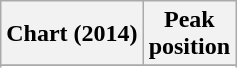<table class="wikitable sortable plainrowheaders" style="text-align:center">
<tr>
<th scope="col">Chart (2014)</th>
<th scope="col">Peak<br>position</th>
</tr>
<tr>
</tr>
<tr>
</tr>
<tr>
</tr>
<tr>
</tr>
<tr>
</tr>
<tr>
</tr>
</table>
